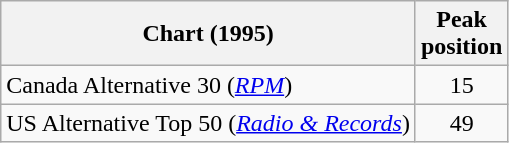<table class="wikitable sortable">
<tr>
<th>Chart (1995)</th>
<th>Peak<br>position</th>
</tr>
<tr>
<td align="left">Canada Alternative 30 (<a href='#'><em>RPM</em></a>)</td>
<td style="text-align:center;">15</td>
</tr>
<tr>
<td align="left">US Alternative Top 50 (<em><a href='#'>Radio & Records</a></em>)</td>
<td align="center">49</td>
</tr>
</table>
